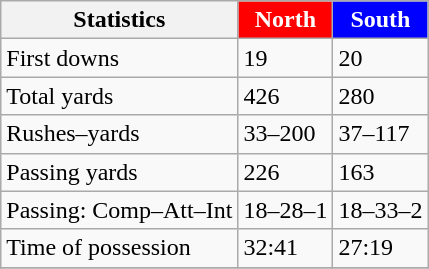<table class="wikitable" style="float: left;">
<tr>
<th>Statistics</th>
<th style="background:red; color:white">North</th>
<th style="background:blue; color:white">South</th>
</tr>
<tr>
<td>First downs</td>
<td>19</td>
<td>20</td>
</tr>
<tr>
<td>Total yards</td>
<td>426</td>
<td>280</td>
</tr>
<tr>
<td>Rushes–yards</td>
<td>33–200</td>
<td>37–117</td>
</tr>
<tr>
<td>Passing yards</td>
<td>226</td>
<td>163</td>
</tr>
<tr>
<td>Passing: Comp–Att–Int</td>
<td>18–28–1</td>
<td>18–33–2</td>
</tr>
<tr>
<td>Time of possession</td>
<td>32:41</td>
<td>27:19</td>
</tr>
<tr>
</tr>
</table>
